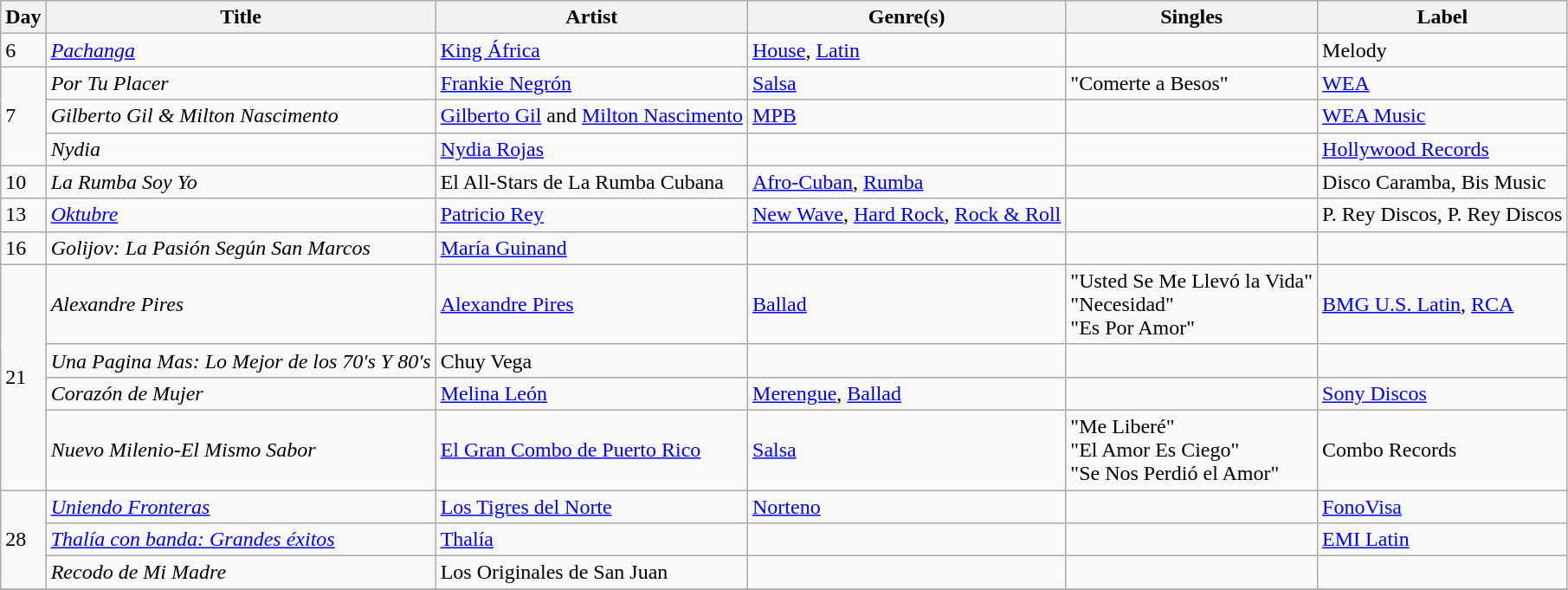<table class="wikitable sortable" style="text-align: left;">
<tr>
<th>Day</th>
<th>Title</th>
<th>Artist</th>
<th>Genre(s)</th>
<th>Singles</th>
<th>Label</th>
</tr>
<tr>
<td>6</td>
<td><em><a href='#'>Pachanga</a></em></td>
<td><a href='#'>King África</a></td>
<td><a href='#'>House</a>, <a href='#'>Latin</a></td>
<td></td>
<td>Melody</td>
</tr>
<tr>
<td rowspan="3">7</td>
<td><em>Por Tu Placer</em></td>
<td><a href='#'>Frankie Negrón</a></td>
<td><a href='#'>Salsa</a></td>
<td>"Comerte a Besos"</td>
<td><a href='#'>WEA</a></td>
</tr>
<tr>
<td><em>Gilberto Gil & Milton Nascimento</em></td>
<td><a href='#'>Gilberto Gil</a> and <a href='#'>Milton Nascimento</a></td>
<td><a href='#'>MPB</a></td>
<td></td>
<td><a href='#'>WEA Music</a></td>
</tr>
<tr>
<td><em>Nydia</em></td>
<td><a href='#'>Nydia Rojas</a></td>
<td></td>
<td></td>
<td><a href='#'>Hollywood Records</a></td>
</tr>
<tr>
<td>10</td>
<td><em>La Rumba Soy Yo</em></td>
<td>El All-Stars de La Rumba Cubana</td>
<td><a href='#'>Afro-Cuban</a>, <a href='#'>Rumba</a></td>
<td></td>
<td>Disco Caramba, Bis Music</td>
</tr>
<tr>
<td>13</td>
<td><em><a href='#'>Oktubre</a></em></td>
<td><a href='#'>Patricio Rey</a></td>
<td><a href='#'>New Wave</a>, <a href='#'>Hard Rock</a>, <a href='#'>Rock & Roll</a></td>
<td></td>
<td>P. Rey Discos, P. Rey Discos</td>
</tr>
<tr>
<td>16</td>
<td><em>Golijov: La Pasión Según San Marcos</em></td>
<td><a href='#'>María Guinand</a></td>
<td></td>
<td></td>
<td></td>
</tr>
<tr>
<td rowspan="4">21</td>
<td><em>Alexandre Pires</em></td>
<td><a href='#'>Alexandre Pires</a></td>
<td><a href='#'>Ballad</a></td>
<td>"Usted Se Me Llevó la Vida"<br>"Necesidad"<br>"Es Por Amor"</td>
<td><a href='#'>BMG U.S. Latin</a>, <a href='#'>RCA</a></td>
</tr>
<tr>
<td><em>Una Pagina Mas: Lo Mejor de los 70's Y 80's</em></td>
<td>Chuy Vega</td>
<td></td>
<td></td>
<td></td>
</tr>
<tr>
<td><em>Corazón de Mujer</em></td>
<td><a href='#'>Melina León</a></td>
<td><a href='#'>Merengue</a>, <a href='#'>Ballad</a></td>
<td></td>
<td><a href='#'>Sony Discos</a></td>
</tr>
<tr>
<td><em>Nuevo Milenio-El Mismo Sabor</em></td>
<td><a href='#'>El Gran Combo de Puerto Rico</a></td>
<td><a href='#'>Salsa</a></td>
<td>"Me Liberé"<br>"El Amor Es Ciego"<br>"Se Nos Perdió el Amor"</td>
<td>Combo Records</td>
</tr>
<tr>
<td rowspan="3">28</td>
<td><em><a href='#'>Uniendo Fronteras</a></em></td>
<td><a href='#'>Los Tigres del Norte</a></td>
<td><a href='#'>Norteno</a></td>
<td></td>
<td><a href='#'>FonoVisa</a></td>
</tr>
<tr>
<td><em><a href='#'>Thalía con banda: Grandes éxitos</a></em></td>
<td><a href='#'>Thalía</a></td>
<td></td>
<td></td>
<td><a href='#'>EMI Latin</a></td>
</tr>
<tr>
<td><em>Recodo de Mi Madre</em></td>
<td>Los Originales de San Juan</td>
<td></td>
<td></td>
<td></td>
</tr>
<tr>
</tr>
</table>
